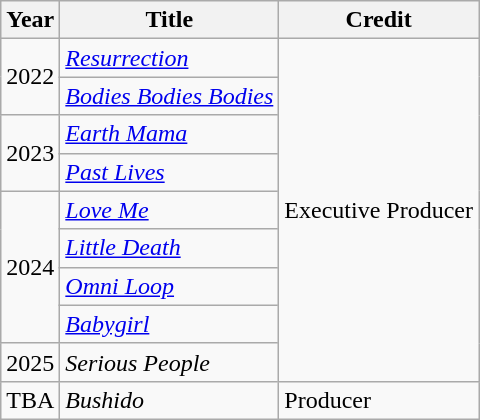<table class="wikitable">
<tr>
<th>Year</th>
<th>Title</th>
<th>Credit</th>
</tr>
<tr>
<td rowspan="2">2022</td>
<td><em><a href='#'>Resurrection</a></em></td>
<td rowspan="9">Executive Producer</td>
</tr>
<tr>
<td><em><a href='#'>Bodies Bodies Bodies</a></em></td>
</tr>
<tr>
<td rowspan="2">2023</td>
<td><em><a href='#'>Earth Mama</a></em></td>
</tr>
<tr>
<td><em><a href='#'>Past Lives</a></em></td>
</tr>
<tr>
<td rowspan="4">2024</td>
<td><em><a href='#'>Love Me</a></em></td>
</tr>
<tr>
<td><em><a href='#'>Little Death</a></em></td>
</tr>
<tr>
<td><em><a href='#'>Omni Loop</a></em></td>
</tr>
<tr>
<td><em><a href='#'>Babygirl</a></em></td>
</tr>
<tr>
<td>2025</td>
<td><em>Serious People</em></td>
</tr>
<tr>
<td>TBA</td>
<td><em>Bushido</em></td>
<td>Producer</td>
</tr>
</table>
